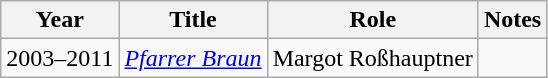<table class="wikitable sortable">
<tr>
<th>Year</th>
<th>Title</th>
<th>Role</th>
<th class="unsortable">Notes</th>
</tr>
<tr>
<td>2003–2011</td>
<td><em><a href='#'>Pfarrer Braun</a></em></td>
<td>Margot Roßhauptner</td>
<td></td>
</tr>
</table>
